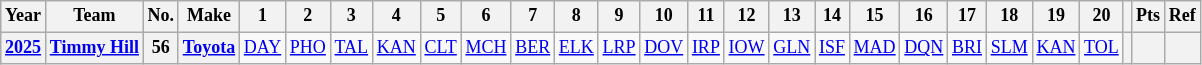<table class="wikitable" style="text-align:center; font-size:75%">
<tr>
<th>Year</th>
<th>Team</th>
<th>No.</th>
<th>Make</th>
<th>1</th>
<th>2</th>
<th>3</th>
<th>4</th>
<th>5</th>
<th>6</th>
<th>7</th>
<th>8</th>
<th>9</th>
<th>10</th>
<th>11</th>
<th>12</th>
<th>13</th>
<th>14</th>
<th>15</th>
<th>16</th>
<th>17</th>
<th>18</th>
<th>19</th>
<th>20</th>
<th></th>
<th>Pts</th>
<th>Ref</th>
</tr>
<tr>
<th><a href='#'>2025</a></th>
<th><a href='#'>Timmy Hill</a></th>
<th>56</th>
<th><a href='#'>Toyota</a></th>
<td><a href='#'>DAY</a></td>
<td><a href='#'>PHO</a></td>
<td><a href='#'>TAL</a></td>
<td><a href='#'>KAN</a></td>
<td><a href='#'>CLT</a></td>
<td><a href='#'>MCH</a></td>
<td><a href='#'>BER</a></td>
<td><a href='#'>ELK</a></td>
<td><a href='#'>LRP</a></td>
<td><a href='#'>DOV</a></td>
<td><a href='#'>IRP</a></td>
<td><a href='#'>IOW</a></td>
<td><a href='#'>GLN</a></td>
<td><a href='#'>ISF</a></td>
<td><a href='#'>MAD</a></td>
<td><a href='#'>DQN</a></td>
<td><a href='#'>BRI</a></td>
<td><a href='#'>SLM</a></td>
<td><a href='#'>KAN</a></td>
<td><a href='#'>TOL</a></td>
<th></th>
<th></th>
<th></th>
</tr>
</table>
